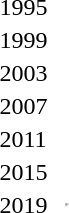<table>
<tr>
<td>1995</td>
<td></td>
<td></td>
<td><br></td>
</tr>
<tr>
<td>1999</td>
<td></td>
<td></td>
<td><br></td>
</tr>
<tr>
<td>2003</td>
<td></td>
<td></td>
<td><br></td>
</tr>
<tr>
<td>2007</td>
<td></td>
<td></td>
<td><br></td>
</tr>
<tr>
<td>2011</td>
<td></td>
<td></td>
<td><br></td>
</tr>
<tr>
<td>2015</td>
<td></td>
<td></td>
<td><br></td>
</tr>
<tr>
<td>2019</td>
<td></td>
<td></td>
<td><hr></td>
</tr>
</table>
